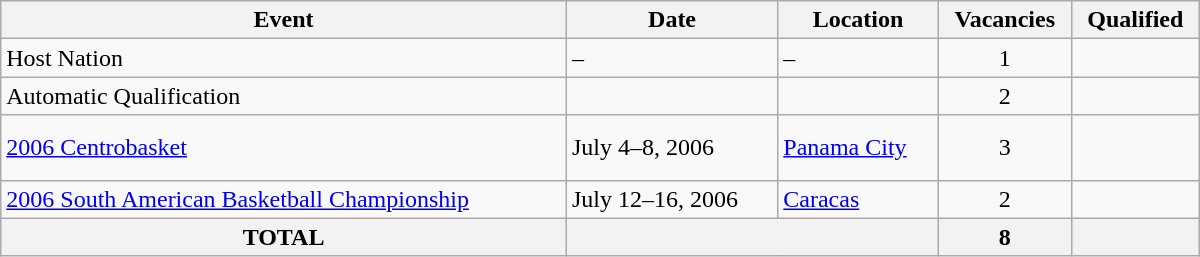<table class="wikitable" width=800>
<tr>
<th>Event</th>
<th>Date</th>
<th>Location</th>
<th>Vacancies</th>
<th>Qualified</th>
</tr>
<tr>
<td>Host Nation</td>
<td>–</td>
<td>–</td>
<td align=center>1</td>
<td></td>
</tr>
<tr>
<td>Automatic Qualification</td>
<td></td>
<td></td>
<td align=center>2</td>
<td> <br> </td>
</tr>
<tr>
<td><a href='#'>2006 Centrobasket</a></td>
<td>July 4–8, 2006</td>
<td> <a href='#'>Panama City</a></td>
<td align=center>3</td>
<td> <br>  <br> </td>
</tr>
<tr>
<td><a href='#'>2006 South American Basketball Championship</a></td>
<td>July 12–16, 2006</td>
<td> <a href='#'>Caracas</a></td>
<td align=center>2</td>
<td> <br> </td>
</tr>
<tr>
<th>TOTAL</th>
<th colspan="2"></th>
<th>8</th>
<th></th>
</tr>
</table>
